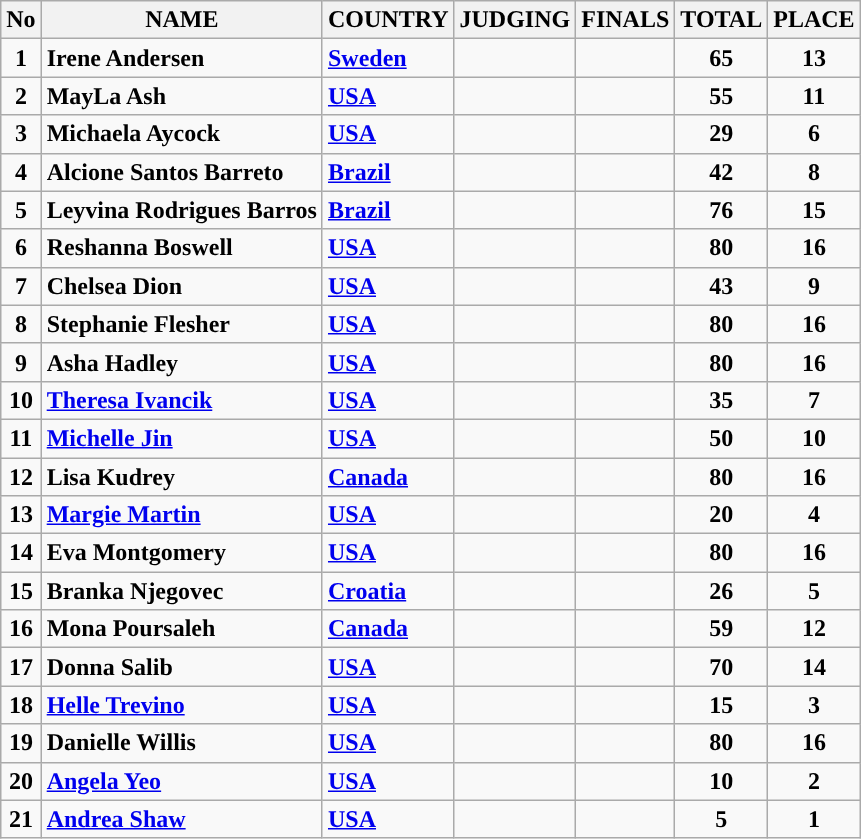<table class="wikitable sortable">
<tr>
<th>No</th>
<th>NAME</th>
<th>COUNTRY</th>
<th>JUDGING</th>
<th>FINALS</th>
<th>TOTAL</th>
<th>PLACE</th>
</tr>
<tr>
<td style="text-align: center"><strong>1</strong></td>
<td><strong>Irene Andersen</strong></td>
<td> <strong><a href='#'>Sweden</a></strong></td>
<td></td>
<td></td>
<td style="text-align: center"><strong>65</strong></td>
<td style="text-align: center"><strong>13</strong></td>
</tr>
<tr>
<td style="text-align: center"><strong>2</strong></td>
<td><strong>MayLa Ash</strong></td>
<td> <strong><a href='#'>USA</a></strong></td>
<td></td>
<td></td>
<td style="text-align: center"><strong>55</strong></td>
<td style="text-align: center"><strong>11</strong></td>
</tr>
<tr>
<td style="text-align: center"><strong>3</strong></td>
<td><strong>Michaela Aycock</strong></td>
<td> <strong><a href='#'>USA</a></strong></td>
<td></td>
<td></td>
<td style="text-align: center"><strong>29</strong></td>
<td style="text-align: center"><strong>6</strong></td>
</tr>
<tr>
<td style="text-align: center"><strong>4</strong></td>
<td><strong>Alcione Santos Barreto</strong></td>
<td> <strong><a href='#'>Brazil</a></strong></td>
<td></td>
<td></td>
<td style="text-align: center"><strong>42</strong></td>
<td style="text-align: center"><strong>8</strong></td>
</tr>
<tr>
<td style="text-align: center"><strong>5</strong></td>
<td><strong>Leyvina Rodrigues Barros</strong></td>
<td> <strong><a href='#'>Brazil</a></strong></td>
<td></td>
<td></td>
<td style="text-align: center"><strong>76</strong></td>
<td style="text-align: center"><strong>15</strong></td>
</tr>
<tr>
<td style="text-align: center"><strong>6</strong></td>
<td><strong>Reshanna Boswell</strong></td>
<td> <strong><a href='#'>USA</a></strong></td>
<td></td>
<td></td>
<td style="text-align: center"><strong>80</strong></td>
<td style="text-align: center"><strong>16</strong></td>
</tr>
<tr>
<td style="text-align: center"><strong>7</strong></td>
<td><strong>Chelsea Dion</strong></td>
<td> <strong><a href='#'>USA</a></strong></td>
<td></td>
<td></td>
<td style="text-align: center"><strong>43</strong></td>
<td style="text-align: center"><strong>9</strong></td>
</tr>
<tr>
<td style="text-align: center"><strong>8</strong></td>
<td><strong>Stephanie Flesher</strong></td>
<td> <strong><a href='#'>USA</a></strong></td>
<td></td>
<td></td>
<td style="text-align: center"><strong>80</strong></td>
<td style="text-align: center"><strong>16</strong></td>
</tr>
<tr>
<td style="text-align: center"><strong>9</strong></td>
<td><strong>Asha Hadley</strong></td>
<td> <strong><a href='#'>USA</a></strong></td>
<td></td>
<td></td>
<td style="text-align: center"><strong>80</strong></td>
<td style="text-align: center"><strong>16</strong></td>
</tr>
<tr>
<td style="text-align: center"><strong>10</strong></td>
<td><strong><a href='#'>Theresa Ivancik</a></strong></td>
<td> <strong><a href='#'>USA</a></strong></td>
<td></td>
<td></td>
<td style="text-align: center"><strong>35</strong></td>
<td style="text-align: center"><strong>7</strong></td>
</tr>
<tr>
<td style="text-align: center"><strong>11</strong></td>
<td><strong><a href='#'>Michelle Jin</a></strong></td>
<td> <strong><a href='#'>USA</a></strong></td>
<td></td>
<td></td>
<td style="text-align: center"><strong>50</strong></td>
<td style="text-align: center"><strong>10</strong></td>
</tr>
<tr>
<td style="text-align: center"><strong>12</strong></td>
<td><strong>Lisa Kudrey</strong></td>
<td> <strong><a href='#'>Canada</a></strong></td>
<td></td>
<td></td>
<td style="text-align: center"><strong>80</strong></td>
<td style="text-align: center"><strong>16</strong></td>
</tr>
<tr>
<td style="text-align: center"><strong>13</strong></td>
<td><strong><a href='#'>Margie Martin</a></strong></td>
<td> <strong><a href='#'>USA</a></strong></td>
<td></td>
<td></td>
<td style="text-align: center"><strong>20</strong></td>
<td style="text-align: center"><strong>4</strong></td>
</tr>
<tr>
<td style="text-align: center"><strong>14</strong></td>
<td><strong>Eva Montgomery</strong></td>
<td> <strong><a href='#'>USA</a></strong></td>
<td></td>
<td></td>
<td style="text-align: center"><strong>80</strong></td>
<td style="text-align: center"><strong>16</strong></td>
</tr>
<tr>
<td style="text-align: center"><strong>15</strong></td>
<td><strong>Branka Njegovec</strong></td>
<td> <strong><a href='#'>Croatia</a></strong></td>
<td></td>
<td></td>
<td style="text-align: center"><strong>26</strong></td>
<td style="text-align: center"><strong>5</strong></td>
</tr>
<tr>
<td style="text-align: center"><strong>16</strong></td>
<td><strong>Mona Poursaleh</strong></td>
<td> <strong><a href='#'>Canada</a></strong></td>
<td></td>
<td></td>
<td style="text-align: center"><strong>59</strong></td>
<td style="text-align: center"><strong>12</strong></td>
</tr>
<tr>
<td style="text-align: center"><strong>17</strong></td>
<td><strong>Donna Salib</strong></td>
<td> <strong><a href='#'>USA</a></strong></td>
<td></td>
<td></td>
<td style="text-align: center"><strong>70</strong></td>
<td style="text-align: center"><strong>14</strong></td>
</tr>
<tr>
<td style="text-align: center"><strong>18</strong></td>
<td><strong><a href='#'>Helle Trevino</a></strong></td>
<td> <strong><a href='#'>USA</a></strong></td>
<td></td>
<td></td>
<td style="text-align: center"><strong>15</strong></td>
<td style="text-align: center"><strong>3</strong></td>
</tr>
<tr>
<td style="text-align: center"><strong>19</strong></td>
<td><strong>Danielle Willis</strong></td>
<td> <strong><a href='#'>USA</a></strong></td>
<td></td>
<td></td>
<td style="text-align: center"><strong>80</strong></td>
<td style="text-align: center"><strong>16</strong></td>
</tr>
<tr>
<td style="text-align: center"><strong>20</strong></td>
<td><strong><a href='#'>Angela Yeo</a></strong></td>
<td> <strong><a href='#'>USA</a></strong></td>
<td></td>
<td></td>
<td style="text-align: center"><strong>10</strong></td>
<td style="text-align: center"><strong>2</strong></td>
</tr>
<tr>
<td style="text-align: center"><strong>21</strong></td>
<td><strong><a href='#'>Andrea Shaw</a></strong></td>
<td> <strong><a href='#'>USA</a></strong></td>
<td></td>
<td></td>
<td style="text-align: center"><strong>5</strong></td>
<td style="text-align: center"><strong>1</strong></td>
</tr>
</table>
